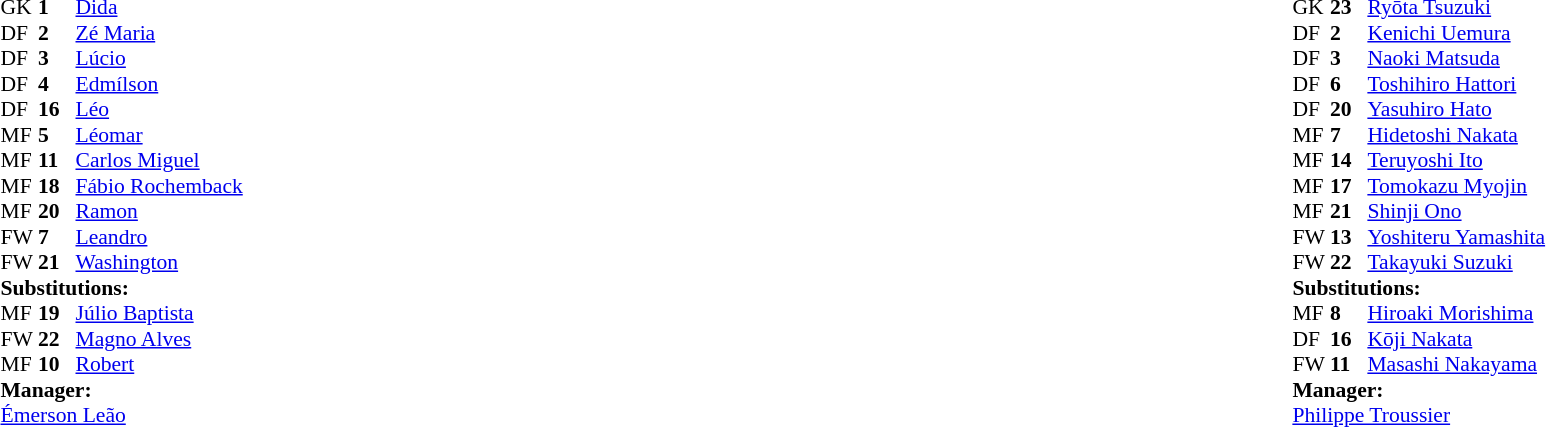<table width="100%">
<tr>
<td valign="top" width="50%"><br><table style="font-size: 90%" cellspacing="0" cellpadding="0">
<tr>
<th width=25></th>
<th width=25></th>
</tr>
<tr>
<td>GK</td>
<td><strong>1</strong></td>
<td><a href='#'>Dida</a></td>
</tr>
<tr>
<td>DF</td>
<td><strong>2</strong></td>
<td><a href='#'>Zé Maria</a></td>
</tr>
<tr>
<td>DF</td>
<td><strong>3</strong></td>
<td><a href='#'>Lúcio</a></td>
<td></td>
</tr>
<tr>
<td>DF</td>
<td><strong>4</strong></td>
<td><a href='#'>Edmílson</a></td>
</tr>
<tr>
<td>DF</td>
<td><strong>16</strong></td>
<td><a href='#'>Léo</a></td>
</tr>
<tr>
<td>MF</td>
<td><strong>5</strong></td>
<td><a href='#'>Léomar</a></td>
</tr>
<tr>
<td>MF</td>
<td><strong>11</strong></td>
<td><a href='#'>Carlos Miguel</a></td>
<td></td>
<td></td>
</tr>
<tr>
<td>MF</td>
<td><strong>18</strong></td>
<td><a href='#'>Fábio Rochemback</a></td>
<td></td>
</tr>
<tr>
<td>MF</td>
<td><strong>20</strong></td>
<td><a href='#'>Ramon</a></td>
<td></td>
<td></td>
</tr>
<tr>
<td>FW</td>
<td><strong>7</strong></td>
<td><a href='#'>Leandro</a></td>
</tr>
<tr>
<td>FW</td>
<td><strong>21</strong></td>
<td><a href='#'>Washington</a></td>
<td></td>
<td></td>
</tr>
<tr>
<td colspan=3><strong>Substitutions:</strong></td>
</tr>
<tr>
<td>MF</td>
<td><strong>19</strong></td>
<td><a href='#'>Júlio Baptista</a></td>
<td></td>
<td></td>
</tr>
<tr>
<td>FW</td>
<td><strong>22</strong></td>
<td><a href='#'>Magno Alves</a></td>
<td></td>
<td></td>
</tr>
<tr>
<td>MF</td>
<td><strong>10</strong></td>
<td><a href='#'>Robert</a></td>
<td></td>
<td></td>
</tr>
<tr>
<td colspan=3><strong>Manager:</strong></td>
</tr>
<tr>
<td colspan="4"><a href='#'>Émerson Leão</a></td>
</tr>
</table>
</td>
<td valign="top"></td>
<td valign="top" width="50%"><br><table style="font-size: 90%" cellspacing="0" cellpadding="0" align="center">
<tr>
<th width=25></th>
<th width=25></th>
</tr>
<tr>
<td>GK</td>
<td><strong>23</strong></td>
<td><a href='#'>Ryōta Tsuzuki</a></td>
</tr>
<tr>
<td>DF</td>
<td><strong>2</strong></td>
<td><a href='#'>Kenichi Uemura</a></td>
</tr>
<tr>
<td>DF</td>
<td><strong>3</strong></td>
<td><a href='#'>Naoki Matsuda</a></td>
</tr>
<tr>
<td>DF</td>
<td><strong>6</strong></td>
<td><a href='#'>Toshihiro Hattori</a></td>
</tr>
<tr>
<td>DF</td>
<td><strong>20</strong></td>
<td><a href='#'>Yasuhiro Hato</a></td>
</tr>
<tr>
<td>MF</td>
<td><strong>7</strong></td>
<td><a href='#'>Hidetoshi Nakata</a></td>
</tr>
<tr>
<td>MF</td>
<td><strong>14</strong></td>
<td><a href='#'>Teruyoshi Ito</a></td>
</tr>
<tr>
<td>MF</td>
<td><strong>17</strong></td>
<td><a href='#'>Tomokazu Myojin</a></td>
<td></td>
</tr>
<tr>
<td>MF</td>
<td><strong>21</strong></td>
<td><a href='#'>Shinji Ono</a></td>
<td></td>
<td></td>
</tr>
<tr>
<td>FW</td>
<td><strong>13</strong></td>
<td><a href='#'>Yoshiteru Yamashita</a></td>
<td></td>
<td></td>
</tr>
<tr>
<td>FW</td>
<td><strong>22</strong></td>
<td><a href='#'>Takayuki Suzuki</a></td>
<td></td>
<td></td>
</tr>
<tr>
<td colspan=3><strong>Substitutions:</strong></td>
</tr>
<tr>
<td>MF</td>
<td><strong>8</strong></td>
<td><a href='#'>Hiroaki Morishima</a></td>
<td></td>
<td></td>
</tr>
<tr>
<td>DF</td>
<td><strong>16</strong></td>
<td><a href='#'>Kōji Nakata</a></td>
<td></td>
<td></td>
</tr>
<tr>
<td>FW</td>
<td><strong>11</strong></td>
<td><a href='#'>Masashi Nakayama</a></td>
<td></td>
<td></td>
</tr>
<tr>
<td colspan=3><strong>Manager:</strong></td>
</tr>
<tr>
<td colspan="4"> <a href='#'>Philippe Troussier</a></td>
</tr>
</table>
</td>
</tr>
</table>
